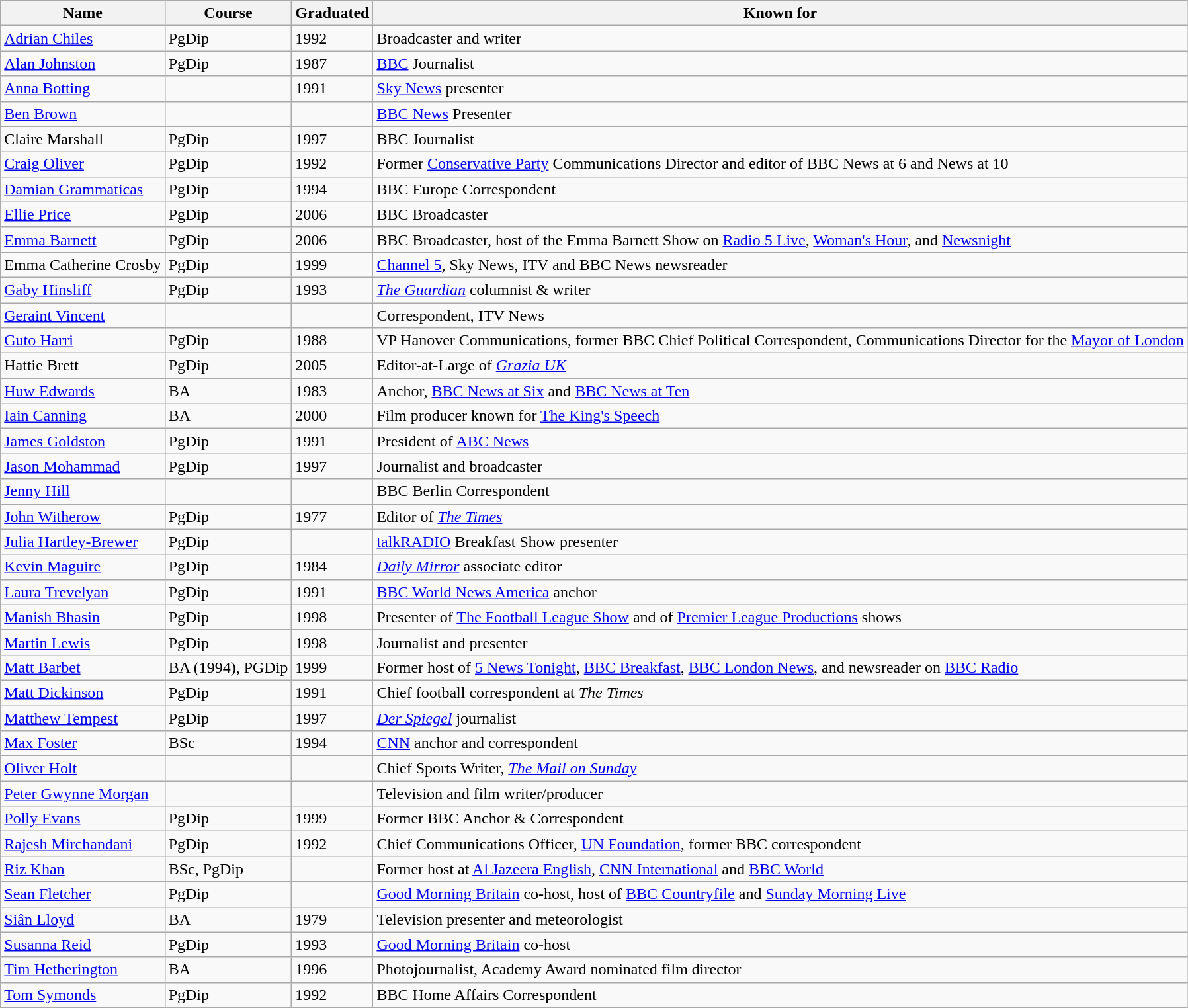<table class="wikitable sortable">
<tr>
<th>Name</th>
<th>Course</th>
<th>Graduated</th>
<th>Known for</th>
</tr>
<tr>
<td><a href='#'>Adrian Chiles</a></td>
<td>PgDip</td>
<td>1992</td>
<td>Broadcaster and writer</td>
</tr>
<tr>
<td><a href='#'>Alan Johnston</a></td>
<td>PgDip</td>
<td>1987</td>
<td><a href='#'>BBC</a> Journalist</td>
</tr>
<tr>
<td><a href='#'>Anna Botting</a></td>
<td></td>
<td>1991</td>
<td><a href='#'>Sky News</a> presenter</td>
</tr>
<tr>
<td><a href='#'>Ben Brown</a></td>
<td></td>
<td></td>
<td><a href='#'>BBC News</a> Presenter</td>
</tr>
<tr>
<td>Claire Marshall</td>
<td>PgDip</td>
<td>1997</td>
<td>BBC Journalist</td>
</tr>
<tr>
<td><a href='#'>Craig Oliver</a></td>
<td>PgDip</td>
<td>1992</td>
<td>Former <a href='#'>Conservative Party</a> Communications Director and editor of BBC News at 6 and News at 10</td>
</tr>
<tr>
<td><a href='#'>Damian Grammaticas</a></td>
<td>PgDip</td>
<td>1994</td>
<td>BBC Europe Correspondent</td>
</tr>
<tr>
<td><a href='#'>Ellie Price</a></td>
<td>PgDip</td>
<td>2006</td>
<td>BBC Broadcaster</td>
</tr>
<tr>
<td><a href='#'>Emma Barnett</a></td>
<td>PgDip</td>
<td>2006</td>
<td>BBC Broadcaster, host of the Emma Barnett Show on <a href='#'>Radio 5 Live</a>, <a href='#'>Woman's Hour</a>, and <a href='#'>Newsnight</a></td>
</tr>
<tr>
<td>Emma Catherine Crosby</td>
<td>PgDip</td>
<td>1999</td>
<td><a href='#'>Channel 5</a>, Sky News, ITV and BBC News newsreader</td>
</tr>
<tr>
<td><a href='#'>Gaby Hinsliff</a></td>
<td>PgDip</td>
<td>1993</td>
<td><em><a href='#'>The Guardian</a></em> columnist & writer</td>
</tr>
<tr>
<td><a href='#'>Geraint Vincent</a></td>
<td></td>
<td></td>
<td>Correspondent, ITV News</td>
</tr>
<tr>
<td><a href='#'>Guto Harri</a></td>
<td>PgDip</td>
<td>1988</td>
<td>VP Hanover Communications, former BBC Chief Political Correspondent, Communications Director for the <a href='#'>Mayor of London</a></td>
</tr>
<tr>
<td>Hattie Brett</td>
<td>PgDip</td>
<td>2005</td>
<td>Editor-at-Large of <a href='#'><em>Grazia UK</em></a></td>
</tr>
<tr>
<td><a href='#'>Huw Edwards</a></td>
<td>BA</td>
<td>1983</td>
<td>Anchor, <a href='#'>BBC News at Six</a> and <a href='#'>BBC News at Ten</a></td>
</tr>
<tr>
<td><a href='#'>Iain Canning</a></td>
<td>BA</td>
<td>2000</td>
<td>Film producer known for <a href='#'>The King's Speech</a></td>
</tr>
<tr>
<td><a href='#'>James Goldston</a></td>
<td>PgDip</td>
<td>1991</td>
<td>President of <a href='#'>ABC News</a></td>
</tr>
<tr>
<td><a href='#'>Jason Mohammad</a></td>
<td>PgDip</td>
<td>1997</td>
<td>Journalist and broadcaster</td>
</tr>
<tr>
<td><a href='#'>Jenny Hill</a></td>
<td></td>
<td></td>
<td>BBC Berlin Correspondent</td>
</tr>
<tr>
<td><a href='#'>John Witherow</a></td>
<td>PgDip</td>
<td>1977</td>
<td>Editor of <em><a href='#'>The Times</a></em></td>
</tr>
<tr>
<td><a href='#'>Julia Hartley-Brewer</a></td>
<td>PgDip</td>
<td></td>
<td><a href='#'>talkRADIO</a> Breakfast Show presenter</td>
</tr>
<tr>
<td><a href='#'>Kevin Maguire</a></td>
<td>PgDip</td>
<td>1984</td>
<td><em><a href='#'>Daily Mirror</a></em> associate editor</td>
</tr>
<tr>
<td><a href='#'>Laura Trevelyan</a></td>
<td>PgDip</td>
<td>1991</td>
<td><a href='#'>BBC World News America</a> anchor</td>
</tr>
<tr>
<td><a href='#'>Manish Bhasin</a></td>
<td>PgDip</td>
<td>1998</td>
<td>Presenter of <a href='#'>The Football League Show</a> and of <a href='#'>Premier League Productions</a> shows</td>
</tr>
<tr>
<td><a href='#'>Martin Lewis</a></td>
<td>PgDip</td>
<td>1998</td>
<td>Journalist and presenter</td>
</tr>
<tr>
<td><a href='#'>Matt Barbet</a></td>
<td>BA (1994), PGDip</td>
<td>1999</td>
<td>Former host of <a href='#'>5 News Tonight</a>, <a href='#'>BBC Breakfast</a>, <a href='#'>BBC London News</a>, and newsreader on <a href='#'>BBC Radio</a></td>
</tr>
<tr>
<td><a href='#'>Matt Dickinson</a></td>
<td>PgDip</td>
<td>1991</td>
<td>Chief football correspondent at <em>The Times</em></td>
</tr>
<tr>
<td><a href='#'>Matthew Tempest</a></td>
<td>PgDip</td>
<td>1997</td>
<td><em><a href='#'>Der Spiegel</a></em> journalist</td>
</tr>
<tr>
<td><a href='#'>Max Foster</a></td>
<td>BSc</td>
<td>1994</td>
<td><a href='#'>CNN</a> anchor and correspondent</td>
</tr>
<tr>
<td><a href='#'>Oliver Holt</a></td>
<td></td>
<td></td>
<td>Chief Sports Writer, <em><a href='#'>The Mail on Sunday</a></em></td>
</tr>
<tr>
<td><a href='#'>Peter Gwynne Morgan</a></td>
<td></td>
<td></td>
<td>Television and film writer/producer</td>
</tr>
<tr>
<td><a href='#'>Polly Evans</a></td>
<td>PgDip</td>
<td>1999</td>
<td>Former BBC Anchor & Correspondent</td>
</tr>
<tr>
<td><a href='#'>Rajesh Mirchandani</a></td>
<td>PgDip</td>
<td>1992</td>
<td>Chief Communications Officer, <a href='#'>UN Foundation</a>, former BBC correspondent</td>
</tr>
<tr>
<td><a href='#'>Riz Khan</a></td>
<td>BSc, PgDip</td>
<td></td>
<td>Former host at <a href='#'>Al Jazeera English</a>, <a href='#'>CNN International</a> and <a href='#'>BBC World</a></td>
</tr>
<tr>
<td><a href='#'>Sean Fletcher</a></td>
<td>PgDip</td>
<td></td>
<td><a href='#'>Good Morning Britain</a> co-host, host of <a href='#'>BBC Countryfile</a> and <a href='#'>Sunday Morning Live</a></td>
</tr>
<tr>
<td><a href='#'>Siân Lloyd</a></td>
<td>BA</td>
<td>1979</td>
<td>Television presenter and meteorologist</td>
</tr>
<tr>
<td><a href='#'>Susanna Reid</a></td>
<td>PgDip</td>
<td>1993</td>
<td><a href='#'>Good Morning Britain</a> co-host</td>
</tr>
<tr>
<td><a href='#'>Tim Hetherington</a></td>
<td>BA</td>
<td>1996</td>
<td>Photojournalist, Academy Award nominated film director</td>
</tr>
<tr>
<td><a href='#'>Tom Symonds</a></td>
<td>PgDip</td>
<td>1992</td>
<td>BBC Home Affairs Correspondent</td>
</tr>
</table>
